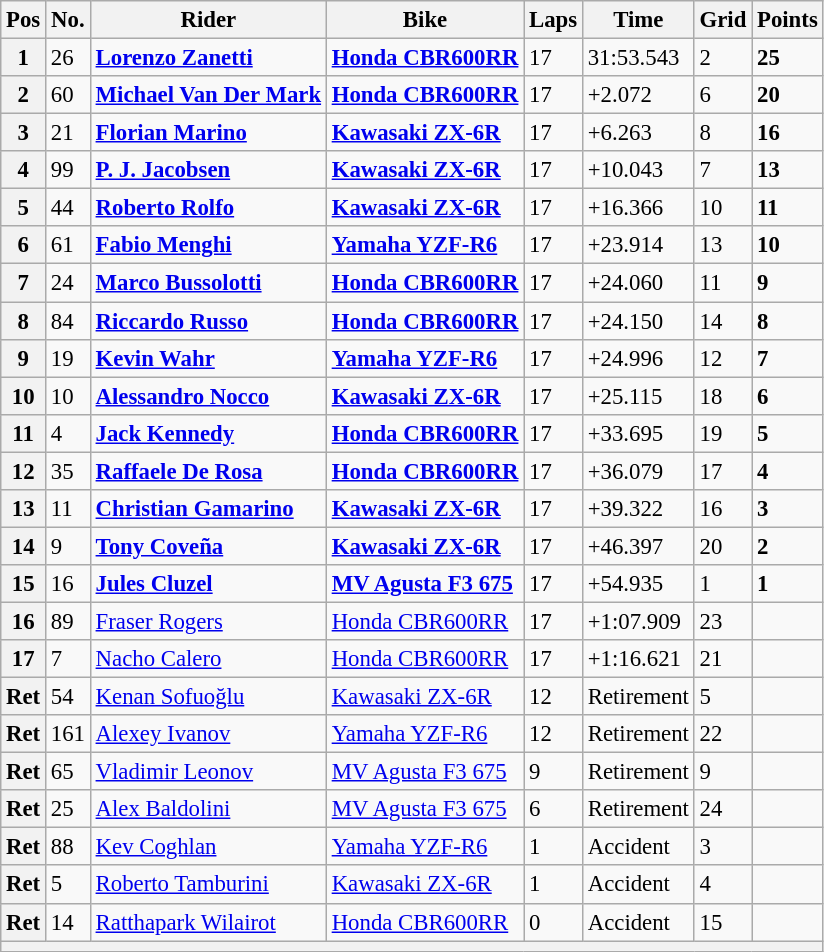<table class="wikitable" style="font-size: 95%;">
<tr>
<th>Pos</th>
<th>No.</th>
<th>Rider</th>
<th>Bike</th>
<th>Laps</th>
<th>Time</th>
<th>Grid</th>
<th>Points</th>
</tr>
<tr>
<th>1</th>
<td>26</td>
<td> <strong><a href='#'>Lorenzo Zanetti</a></strong></td>
<td><strong><a href='#'>Honda CBR600RR</a></strong></td>
<td>17</td>
<td>31:53.543</td>
<td>2</td>
<td><strong>25</strong></td>
</tr>
<tr>
<th>2</th>
<td>60</td>
<td> <strong><a href='#'>Michael Van Der Mark</a></strong></td>
<td><strong><a href='#'>Honda CBR600RR</a></strong></td>
<td>17</td>
<td>+2.072</td>
<td>6</td>
<td><strong>20</strong></td>
</tr>
<tr>
<th>3</th>
<td>21</td>
<td> <strong><a href='#'>Florian Marino</a></strong></td>
<td><strong><a href='#'>Kawasaki ZX-6R</a></strong></td>
<td>17</td>
<td>+6.263</td>
<td>8</td>
<td><strong>16</strong></td>
</tr>
<tr>
<th>4</th>
<td>99</td>
<td> <strong><a href='#'>P. J. Jacobsen</a></strong></td>
<td><strong><a href='#'>Kawasaki ZX-6R</a></strong></td>
<td>17</td>
<td>+10.043</td>
<td>7</td>
<td><strong>13</strong></td>
</tr>
<tr>
<th>5</th>
<td>44</td>
<td> <strong><a href='#'>Roberto Rolfo</a></strong></td>
<td><strong><a href='#'>Kawasaki ZX-6R</a></strong></td>
<td>17</td>
<td>+16.366</td>
<td>10</td>
<td><strong>11</strong></td>
</tr>
<tr>
<th>6</th>
<td>61</td>
<td> <strong><a href='#'>Fabio Menghi</a></strong></td>
<td><strong><a href='#'>Yamaha YZF-R6</a></strong></td>
<td>17</td>
<td>+23.914</td>
<td>13</td>
<td><strong>10</strong></td>
</tr>
<tr>
<th>7</th>
<td>24</td>
<td> <strong><a href='#'>Marco Bussolotti</a></strong></td>
<td><strong><a href='#'>Honda CBR600RR</a></strong></td>
<td>17</td>
<td>+24.060</td>
<td>11</td>
<td><strong>9</strong></td>
</tr>
<tr>
<th>8</th>
<td>84</td>
<td> <strong><a href='#'>Riccardo Russo</a></strong></td>
<td><strong><a href='#'>Honda CBR600RR</a></strong></td>
<td>17</td>
<td>+24.150</td>
<td>14</td>
<td><strong>8</strong></td>
</tr>
<tr>
<th>9</th>
<td>19</td>
<td> <strong><a href='#'>Kevin Wahr</a></strong></td>
<td><strong><a href='#'>Yamaha YZF-R6</a></strong></td>
<td>17</td>
<td>+24.996</td>
<td>12</td>
<td><strong>7</strong></td>
</tr>
<tr>
<th>10</th>
<td>10</td>
<td> <strong><a href='#'>Alessandro Nocco</a></strong></td>
<td><strong><a href='#'>Kawasaki ZX-6R</a></strong></td>
<td>17</td>
<td>+25.115</td>
<td>18</td>
<td><strong>6</strong></td>
</tr>
<tr>
<th>11</th>
<td>4</td>
<td> <strong><a href='#'>Jack Kennedy</a></strong></td>
<td><strong><a href='#'>Honda CBR600RR</a></strong></td>
<td>17</td>
<td>+33.695</td>
<td>19</td>
<td><strong>5</strong></td>
</tr>
<tr>
<th>12</th>
<td>35</td>
<td> <strong><a href='#'>Raffaele De Rosa</a></strong></td>
<td><strong><a href='#'>Honda CBR600RR</a></strong></td>
<td>17</td>
<td>+36.079</td>
<td>17</td>
<td><strong>4</strong></td>
</tr>
<tr>
<th>13</th>
<td>11</td>
<td> <strong><a href='#'>Christian Gamarino</a></strong></td>
<td><strong><a href='#'>Kawasaki ZX-6R</a></strong></td>
<td>17</td>
<td>+39.322</td>
<td>16</td>
<td><strong>3</strong></td>
</tr>
<tr>
<th>14</th>
<td>9</td>
<td> <strong><a href='#'>Tony Coveña</a></strong></td>
<td><strong><a href='#'>Kawasaki ZX-6R</a></strong></td>
<td>17</td>
<td>+46.397</td>
<td>20</td>
<td><strong>2</strong></td>
</tr>
<tr>
<th>15</th>
<td>16</td>
<td> <strong><a href='#'>Jules Cluzel</a></strong></td>
<td><strong><a href='#'>MV Agusta F3 675</a></strong></td>
<td>17</td>
<td>+54.935</td>
<td>1</td>
<td><strong>1</strong></td>
</tr>
<tr>
<th>16</th>
<td>89</td>
<td> <a href='#'>Fraser Rogers</a></td>
<td><a href='#'>Honda CBR600RR</a></td>
<td>17</td>
<td>+1:07.909</td>
<td>23</td>
<td></td>
</tr>
<tr>
<th>17</th>
<td>7</td>
<td> <a href='#'>Nacho Calero</a></td>
<td><a href='#'>Honda CBR600RR</a></td>
<td>17</td>
<td>+1:16.621</td>
<td>21</td>
<td></td>
</tr>
<tr>
<th>Ret</th>
<td>54</td>
<td> <a href='#'>Kenan Sofuoğlu</a></td>
<td><a href='#'>Kawasaki ZX-6R</a></td>
<td>12</td>
<td>Retirement</td>
<td>5</td>
<td></td>
</tr>
<tr>
<th>Ret</th>
<td>161</td>
<td> <a href='#'>Alexey Ivanov</a></td>
<td><a href='#'>Yamaha YZF-R6</a></td>
<td>12</td>
<td>Retirement</td>
<td>22</td>
<td></td>
</tr>
<tr>
<th>Ret</th>
<td>65</td>
<td> <a href='#'>Vladimir Leonov</a></td>
<td><a href='#'>MV Agusta F3 675</a></td>
<td>9</td>
<td>Retirement</td>
<td>9</td>
<td></td>
</tr>
<tr>
<th>Ret</th>
<td>25</td>
<td> <a href='#'>Alex Baldolini</a></td>
<td><a href='#'>MV Agusta F3 675</a></td>
<td>6</td>
<td>Retirement</td>
<td>24</td>
<td></td>
</tr>
<tr>
<th>Ret</th>
<td>88</td>
<td> <a href='#'>Kev Coghlan</a></td>
<td><a href='#'>Yamaha YZF-R6</a></td>
<td>1</td>
<td>Accident</td>
<td>3</td>
<td></td>
</tr>
<tr>
<th>Ret</th>
<td>5</td>
<td> <a href='#'>Roberto Tamburini</a></td>
<td><a href='#'>Kawasaki ZX-6R</a></td>
<td>1</td>
<td>Accident</td>
<td>4</td>
<td></td>
</tr>
<tr>
<th>Ret</th>
<td>14</td>
<td> <a href='#'>Ratthapark Wilairot</a></td>
<td><a href='#'>Honda CBR600RR</a></td>
<td>0</td>
<td>Accident</td>
<td>15</td>
<td></td>
</tr>
<tr>
<th colspan=8></th>
</tr>
</table>
